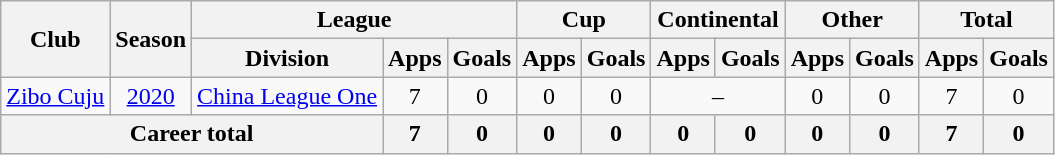<table class="wikitable" style="text-align: center">
<tr>
<th rowspan="2">Club</th>
<th rowspan="2">Season</th>
<th colspan="3">League</th>
<th colspan="2">Cup</th>
<th colspan="2">Continental</th>
<th colspan="2">Other</th>
<th colspan="2">Total</th>
</tr>
<tr>
<th>Division</th>
<th>Apps</th>
<th>Goals</th>
<th>Apps</th>
<th>Goals</th>
<th>Apps</th>
<th>Goals</th>
<th>Apps</th>
<th>Goals</th>
<th>Apps</th>
<th>Goals</th>
</tr>
<tr>
<td><a href='#'>Zibo Cuju</a></td>
<td><a href='#'>2020</a></td>
<td><a href='#'>China League One</a></td>
<td>7</td>
<td>0</td>
<td>0</td>
<td>0</td>
<td colspan="2">–</td>
<td>0</td>
<td>0</td>
<td>7</td>
<td>0</td>
</tr>
<tr>
<th colspan=3>Career total</th>
<th>7</th>
<th>0</th>
<th>0</th>
<th>0</th>
<th>0</th>
<th>0</th>
<th>0</th>
<th>0</th>
<th>7</th>
<th>0</th>
</tr>
</table>
